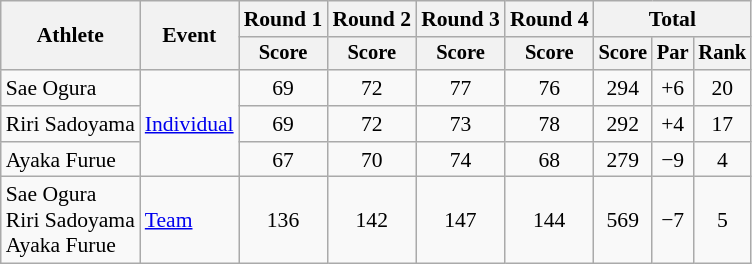<table class=wikitable style=font-size:90%;text-align:center>
<tr>
<th rowspan=2>Athlete</th>
<th rowspan=2>Event</th>
<th>Round 1</th>
<th>Round 2</th>
<th>Round 3</th>
<th>Round 4</th>
<th colspan=3>Total</th>
</tr>
<tr style="font-size:95%">
<th>Score</th>
<th>Score</th>
<th>Score</th>
<th>Score</th>
<th>Score</th>
<th>Par</th>
<th>Rank</th>
</tr>
<tr>
<td style="text-align:left">Sae Ogura</td>
<td style="text-align:left" rowspan=3><a href='#'>Individual</a></td>
<td>69</td>
<td>72</td>
<td>77</td>
<td>76</td>
<td>294</td>
<td>+6</td>
<td>20</td>
</tr>
<tr>
<td style="text-align:left">Riri Sadoyama</td>
<td>69</td>
<td>72</td>
<td>73</td>
<td>78</td>
<td>292</td>
<td>+4</td>
<td>17</td>
</tr>
<tr>
<td style="text-align:left">Ayaka Furue</td>
<td>67</td>
<td>70</td>
<td>74</td>
<td>68</td>
<td>279</td>
<td>−9</td>
<td>4</td>
</tr>
<tr>
<td style="text-align:left">Sae Ogura<br>Riri Sadoyama<br>Ayaka Furue</td>
<td style="text-align:left"><a href='#'>Team</a></td>
<td>136</td>
<td>142</td>
<td>147</td>
<td>144</td>
<td>569</td>
<td>−7</td>
<td>5</td>
</tr>
</table>
